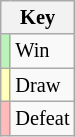<table class="wikitable" style="font-size: 85%">
<tr>
<th colspan="2">Key</th>
</tr>
<tr>
<td bgcolor=#BBF3BB></td>
<td>Win</td>
</tr>
<tr>
<td bgcolor=#FFFFBB></td>
<td>Draw</td>
</tr>
<tr>
<td bgcolor=#FFBBBB></td>
<td>Defeat</td>
</tr>
</table>
